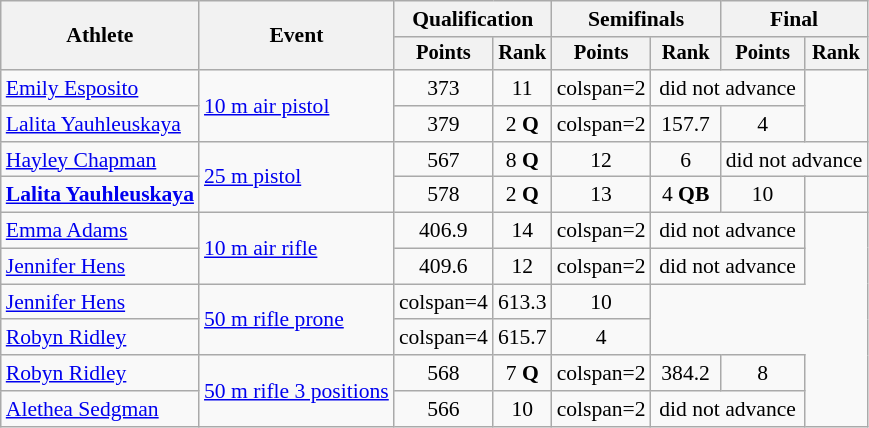<table class="wikitable" style="font-size:90%;">
<tr>
<th rowspan=2>Athlete</th>
<th rowspan=2>Event</th>
<th colspan=2>Qualification</th>
<th colspan=2>Semifinals</th>
<th colspan=2>Final</th>
</tr>
<tr style="font-size:95%">
<th>Points</th>
<th>Rank</th>
<th>Points</th>
<th>Rank</th>
<th>Points</th>
<th>Rank</th>
</tr>
<tr align=center>
<td align=left><a href='#'>Emily Esposito</a></td>
<td align=left rowspan=2><a href='#'>10 m air pistol</a></td>
<td>373</td>
<td>11</td>
<td>colspan=2 </td>
<td colspan=2>did not advance</td>
</tr>
<tr align=center>
<td align=left><a href='#'>Lalita Yauhleuskaya</a></td>
<td>379</td>
<td>2 <strong>Q</strong></td>
<td>colspan=2 </td>
<td>157.7</td>
<td>4</td>
</tr>
<tr align=center>
<td align=left><a href='#'>Hayley Chapman</a></td>
<td align=left rowspan=2><a href='#'>25 m pistol</a></td>
<td>567</td>
<td>8 <strong>Q</strong></td>
<td>12</td>
<td>6</td>
<td colspan=2>did not advance</td>
</tr>
<tr align=center>
<td align=left><strong><a href='#'>Lalita Yauhleuskaya</a></strong></td>
<td>578</td>
<td>2 <strong>Q</strong></td>
<td>13</td>
<td>4 <strong>QB</strong></td>
<td>10</td>
<td></td>
</tr>
<tr align=center>
<td align=left><a href='#'>Emma Adams</a></td>
<td align=left rowspan=2><a href='#'>10 m air rifle</a></td>
<td>406.9</td>
<td>14</td>
<td>colspan=2 </td>
<td colspan=2>did not advance</td>
</tr>
<tr align=center>
<td align=left><a href='#'>Jennifer Hens</a></td>
<td>409.6</td>
<td>12</td>
<td>colspan=2 </td>
<td colspan=2>did not advance</td>
</tr>
<tr align=center>
<td align=left><a href='#'>Jennifer Hens</a></td>
<td align=left rowspan=2><a href='#'>50 m rifle prone</a></td>
<td>colspan=4 </td>
<td>613.3</td>
<td>10</td>
</tr>
<tr align=center>
<td align=left><a href='#'>Robyn Ridley</a></td>
<td>colspan=4 </td>
<td>615.7</td>
<td>4</td>
</tr>
<tr align=center>
<td align=left><a href='#'>Robyn Ridley</a></td>
<td align=left rowspan=2><a href='#'>50 m rifle 3 positions</a></td>
<td>568</td>
<td>7 <strong>Q</strong></td>
<td>colspan=2 </td>
<td>384.2</td>
<td>8</td>
</tr>
<tr align=center>
<td align=left><a href='#'>Alethea Sedgman</a></td>
<td>566</td>
<td>10</td>
<td>colspan=2 </td>
<td colspan=2>did not advance</td>
</tr>
</table>
